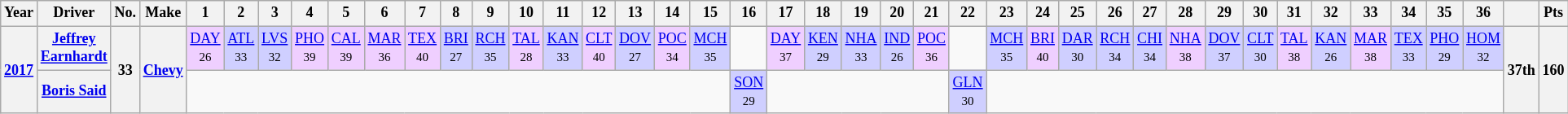<table class="wikitable" style="text-align:center; font-size:75%">
<tr>
<th>Year</th>
<th>Driver</th>
<th>No.</th>
<th>Make</th>
<th>1</th>
<th>2</th>
<th>3</th>
<th>4</th>
<th>5</th>
<th>6</th>
<th>7</th>
<th>8</th>
<th>9</th>
<th>10</th>
<th>11</th>
<th>12</th>
<th>13</th>
<th>14</th>
<th>15</th>
<th>16</th>
<th>17</th>
<th>18</th>
<th>19</th>
<th>20</th>
<th>21</th>
<th>22</th>
<th>23</th>
<th>24</th>
<th>25</th>
<th>26</th>
<th>27</th>
<th>28</th>
<th>29</th>
<th>30</th>
<th>31</th>
<th>32</th>
<th>33</th>
<th>34</th>
<th>35</th>
<th>36</th>
<th></th>
<th>Pts</th>
</tr>
<tr>
<th rowspan=2><a href='#'>2017</a></th>
<th><a href='#'>Jeffrey Earnhardt</a></th>
<th rowspan=2>33</th>
<th rowspan=2><a href='#'>Chevy</a></th>
<td style="background:#EFCFFF;"><a href='#'>DAY</a><br><small>26</small></td>
<td style="background:#CFCFFF;"><a href='#'>ATL</a><br><small>33</small></td>
<td style="background:#CFCFFF;"><a href='#'>LVS</a><br><small>32</small></td>
<td style="background:#EFCFFF;"><a href='#'>PHO</a><br><small>39</small></td>
<td style="background:#EFCFFF;"><a href='#'>CAL</a><br><small>39</small></td>
<td style="background:#EFCFFF;"><a href='#'>MAR</a><br><small>36</small></td>
<td style="background:#EFCFFF;"><a href='#'>TEX</a><br><small>40</small></td>
<td style="background:#CFCFFF;"><a href='#'>BRI</a><br><small>27</small></td>
<td style="background:#CFCFFF;"><a href='#'>RCH</a><br><small>35</small></td>
<td style="background:#EFCFFF;"><a href='#'>TAL</a><br><small>28</small></td>
<td style="background:#CFCFFF;"><a href='#'>KAN</a><br><small>33</small></td>
<td style="background:#EFCFFF;"><a href='#'>CLT</a><br><small>40</small></td>
<td style="background:#CFCFFF;"><a href='#'>DOV</a><br><small>27</small></td>
<td style="background:#EFCFFF;"><a href='#'>POC</a><br><small>34</small></td>
<td style="background:#CFCFFF;"><a href='#'>MCH</a><br><small>35</small></td>
<td></td>
<td style="background:#EFCFFF;"><a href='#'>DAY</a><br><small>37</small></td>
<td style="background:#CFCFFF;"><a href='#'>KEN</a><br><small>29</small></td>
<td style="background:#CFCFFF;"><a href='#'>NHA</a><br><small>33</small></td>
<td style="background:#CFCFFF;"><a href='#'>IND</a><br><small>26</small></td>
<td style="background:#EFCFFF;"><a href='#'>POC</a><br><small>36</small></td>
<td></td>
<td style="background:#CFCFFF;"><a href='#'>MCH</a><br><small>35</small></td>
<td style="background:#EFCFFF;"><a href='#'>BRI</a><br><small>40</small></td>
<td style="background:#CFCFFF;"><a href='#'>DAR</a><br><small>30</small></td>
<td style="background:#CFCFFF;"><a href='#'>RCH</a><br><small>34</small></td>
<td style="background:#CFCFFF;"><a href='#'>CHI</a><br><small>34</small></td>
<td style="background:#EFCFFF;"><a href='#'>NHA</a><br><small>38</small></td>
<td style="background:#CFCFFF;"><a href='#'>DOV</a><br><small>37</small></td>
<td style="background:#CFCFFF;"><a href='#'>CLT</a><br><small>30</small></td>
<td style="background:#EFCFFF;"><a href='#'>TAL</a><br><small>38</small></td>
<td style="background:#CFCFFF;"><a href='#'>KAN</a><br><small>26</small></td>
<td style="background:#EFCFFF;"><a href='#'>MAR</a><br><small>38</small></td>
<td style="background:#CFCFFF;"><a href='#'>TEX</a><br><small>33</small></td>
<td style="background:#CFCFFF;"><a href='#'>PHO</a><br><small>29</small></td>
<td style="background:#CFCFFF;"><a href='#'>HOM</a><br><small>32</small></td>
<th rowspan=2>37th</th>
<th rowspan=2>160</th>
</tr>
<tr>
<th><a href='#'>Boris Said</a></th>
<td colspan=15></td>
<td style="background:#CFCFFF;"><a href='#'>SON</a><br><small>29</small></td>
<td colspan=5></td>
<td style="background:#CFCFFF;"><a href='#'>GLN</a><br><small>30</small></td>
<td colspan=14></td>
</tr>
</table>
